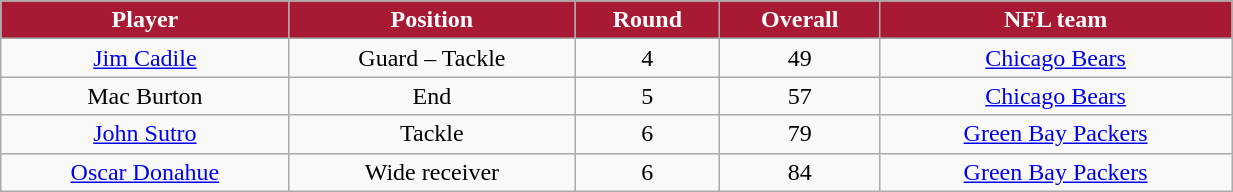<table class="wikitable" width="65%">
<tr align="center" style="background:#A81933;color:#FFFFFF;">
<td><strong>Player</strong></td>
<td><strong>Position</strong></td>
<td><strong>Round</strong></td>
<td><strong>Overall</strong></td>
<td><strong>NFL team</strong></td>
</tr>
<tr align="center" bgcolor="">
<td><a href='#'>Jim Cadile</a></td>
<td>Guard – Tackle</td>
<td>4</td>
<td>49</td>
<td><a href='#'>Chicago Bears</a></td>
</tr>
<tr align="center" bgcolor="">
<td>Mac Burton</td>
<td>End</td>
<td>5</td>
<td>57</td>
<td><a href='#'>Chicago Bears</a></td>
</tr>
<tr align="center" bgcolor="">
<td><a href='#'>John Sutro</a></td>
<td>Tackle</td>
<td>6</td>
<td>79</td>
<td><a href='#'>Green Bay Packers</a></td>
</tr>
<tr align="center" bgcolor="">
<td><a href='#'>Oscar Donahue</a></td>
<td>Wide receiver</td>
<td>6</td>
<td>84</td>
<td><a href='#'>Green Bay Packers</a></td>
</tr>
</table>
